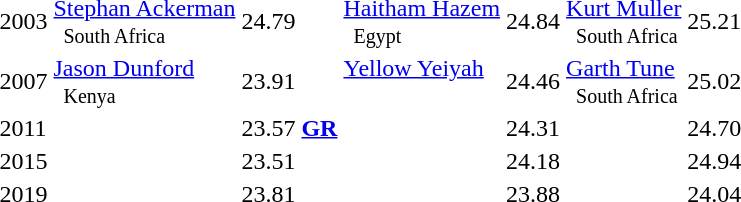<table>
<tr>
<td>2003</td>
<td><a href='#'>Stephan Ackerman</a> <small><br>    South Africa </small></td>
<td>24.79</td>
<td><a href='#'>Haitham Hazem</a> <small><br>    Egypt </small></td>
<td>24.84</td>
<td><a href='#'>Kurt Muller</a> <small><br>    South Africa </small></td>
<td>25.21</td>
</tr>
<tr>
<td>2007</td>
<td><a href='#'>Jason Dunford</a> <small><br>   Kenya</small></td>
<td>23.91</td>
<td><a href='#'>Yellow Yeiyah</a> <small><br>  </small></td>
<td>24.46</td>
<td><a href='#'>Garth Tune</a> <small><br>   South Africa</small></td>
<td>25.02</td>
</tr>
<tr>
<td>2011</td>
<td></td>
<td>23.57 <strong><a href='#'>GR</a></strong></td>
<td></td>
<td>24.31</td>
<td></td>
<td>24.70</td>
</tr>
<tr>
<td>2015<br></td>
<td></td>
<td>23.51</td>
<td></td>
<td>24.18</td>
<td></td>
<td>24.94</td>
</tr>
<tr>
<td>2019<br></td>
<td></td>
<td>23.81</td>
<td></td>
<td>23.88</td>
<td></td>
<td>24.04</td>
</tr>
</table>
